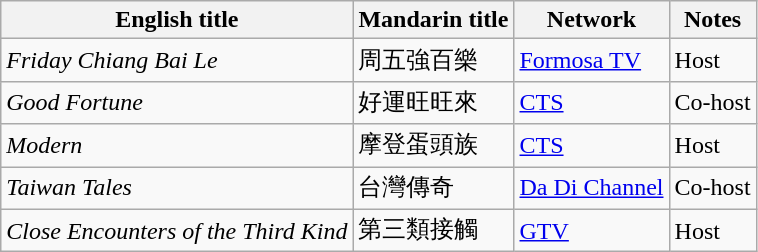<table class="wikitable sortable">
<tr>
<th>English title</th>
<th>Mandarin title</th>
<th>Network</th>
<th class="unsortable">Notes</th>
</tr>
<tr>
<td><em>Friday Chiang Bai Le</em></td>
<td>周五強百樂</td>
<td><a href='#'>Formosa TV</a></td>
<td>Host</td>
</tr>
<tr>
<td><em>Good Fortune</em></td>
<td>好運旺旺來</td>
<td><a href='#'>CTS</a></td>
<td>Co-host</td>
</tr>
<tr>
<td><em>Modern</em></td>
<td>摩登蛋頭族</td>
<td><a href='#'>CTS</a></td>
<td>Host</td>
</tr>
<tr>
<td><em>Taiwan Tales</em></td>
<td>台灣傳奇</td>
<td><a href='#'>Da Di Channel</a></td>
<td>Co-host</td>
</tr>
<tr>
<td><em>Close Encounters of the Third Kind</em></td>
<td>第三類接觸</td>
<td><a href='#'>GTV</a></td>
<td>Host</td>
</tr>
</table>
